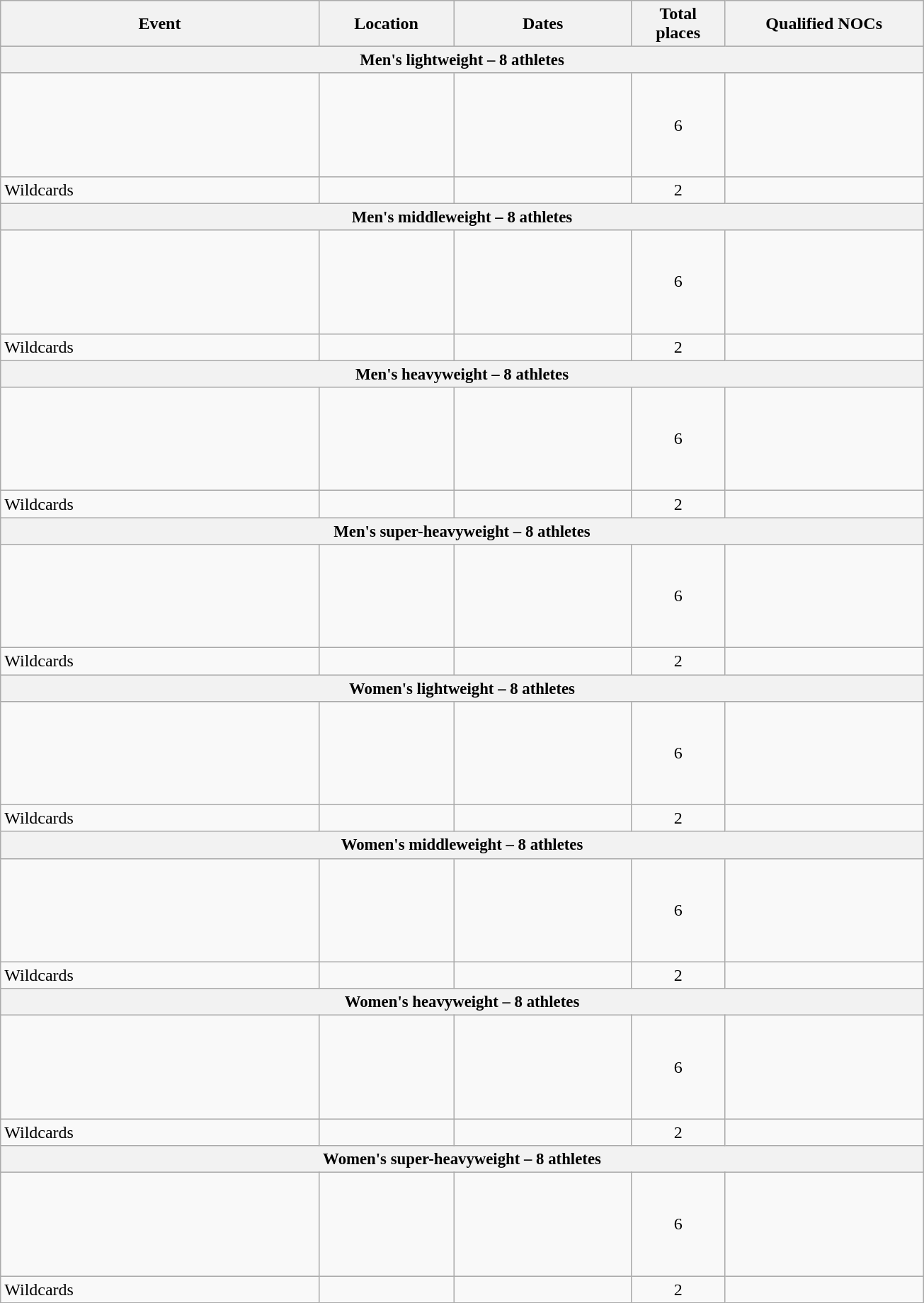<table class="wikitable" width=870>
<tr>
<th>Event</th>
<th width=120>Location</th>
<th width=160>Dates</th>
<th width=80>Total places</th>
<th width=180>Qualified NOCs</th>
</tr>
<tr style="font-size:95%;">
<th colspan=5>Men's lightweight – 8 athletes</th>
</tr>
<tr>
<td></td>
<td></td>
<td align="center"></td>
<td align="center">6</td>
<td><br><br><br><br><br></td>
</tr>
<tr>
<td>Wildcards</td>
<td></td>
<td></td>
<td align="center">2</td>
<td><br></td>
</tr>
<tr style="font-size:95%;">
<th colspan=5>Men's middleweight – 8 athletes</th>
</tr>
<tr>
<td></td>
<td></td>
<td align="center"></td>
<td align="center">6</td>
<td><br><br><br><br><br></td>
</tr>
<tr>
<td>Wildcards</td>
<td></td>
<td></td>
<td align="center">2</td>
<td><br></td>
</tr>
<tr style="font-size:95%;">
<th colspan=5>Men's heavyweight – 8 athletes</th>
</tr>
<tr>
<td></td>
<td></td>
<td align="center"></td>
<td align="center">6</td>
<td><br><br><br><br><br></td>
</tr>
<tr>
<td>Wildcards</td>
<td></td>
<td></td>
<td align="center">2</td>
<td><br></td>
</tr>
<tr style="font-size:95%;">
<th colspan=5>Men's super-heavyweight – 8 athletes</th>
</tr>
<tr>
<td></td>
<td></td>
<td align="center"></td>
<td align="center">6</td>
<td><br><br><br><br><br></td>
</tr>
<tr>
<td>Wildcards</td>
<td></td>
<td></td>
<td align="center">2</td>
<td><br></td>
</tr>
<tr style="font-size:95%;">
<th colspan=5>Women's lightweight – 8 athletes</th>
</tr>
<tr>
<td></td>
<td></td>
<td align="center"></td>
<td align="center">6</td>
<td><br><br><br><br><br></td>
</tr>
<tr>
<td>Wildcards</td>
<td></td>
<td></td>
<td align="center">2</td>
<td><br></td>
</tr>
<tr style="font-size:95%;">
<th colspan=5>Women's middleweight – 8 athletes</th>
</tr>
<tr>
<td></td>
<td></td>
<td align="center"></td>
<td align="center">6</td>
<td><br><br><br><br><br></td>
</tr>
<tr>
<td>Wildcards</td>
<td></td>
<td></td>
<td align="center">2</td>
<td><br></td>
</tr>
<tr style="font-size:95%;">
<th colspan=5>Women's heavyweight – 8 athletes</th>
</tr>
<tr>
<td></td>
<td></td>
<td align="center"></td>
<td align="center">6</td>
<td><br><br><br><br><br></td>
</tr>
<tr>
<td>Wildcards</td>
<td></td>
<td></td>
<td align="center">2</td>
<td><br></td>
</tr>
<tr style="font-size:95%;">
<th colspan=5>Women's super-heavyweight – 8 athletes</th>
</tr>
<tr>
<td></td>
<td></td>
<td align="center"></td>
<td align="center">6</td>
<td><br><br><br><br><br></td>
</tr>
<tr>
<td>Wildcards</td>
<td></td>
<td></td>
<td align="center">2</td>
<td><br></td>
</tr>
</table>
